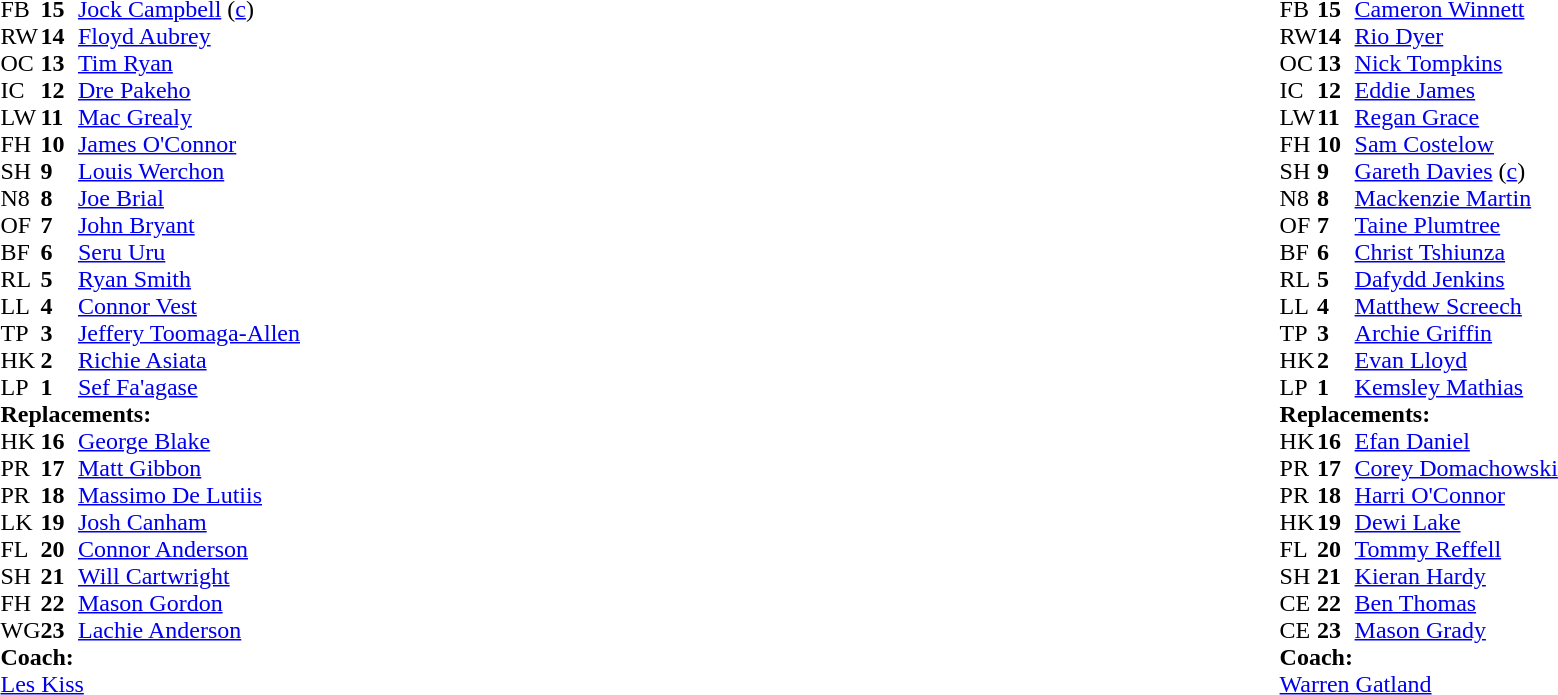<table width="100%">
<tr>
<td valign="top" width="50%"><br><table cellspacing="0" cellpadding="0">
<tr>
<th width="25"></th>
<th width="25"></th>
</tr>
<tr>
<td>FB</td>
<td><strong>15</strong></td>
<td> <a href='#'>Jock Campbell</a> (<a href='#'>c</a>)</td>
</tr>
<tr>
<td>RW</td>
<td><strong>14</strong></td>
<td> <a href='#'>Floyd Aubrey</a></td>
<td></td>
<td></td>
</tr>
<tr>
<td>OC</td>
<td><strong>13</strong></td>
<td> <a href='#'>Tim Ryan</a></td>
</tr>
<tr>
<td>IC</td>
<td><strong>12</strong></td>
<td> <a href='#'>Dre Pakeho</a></td>
</tr>
<tr>
<td>LW</td>
<td><strong>11</strong></td>
<td> <a href='#'>Mac Grealy</a></td>
</tr>
<tr>
<td>FH</td>
<td><strong>10</strong></td>
<td> <a href='#'>James O'Connor</a></td>
</tr>
<tr>
<td>SH</td>
<td><strong>9</strong></td>
<td> <a href='#'>Louis Werchon</a></td>
<td></td>
<td></td>
</tr>
<tr>
<td>N8</td>
<td><strong>8</strong></td>
<td> <a href='#'>Joe Brial</a></td>
<td></td>
<td></td>
</tr>
<tr>
<td>OF</td>
<td><strong>7</strong></td>
<td> <a href='#'>John Bryant</a></td>
</tr>
<tr>
<td>BF</td>
<td><strong>6</strong></td>
<td> <a href='#'>Seru Uru</a></td>
</tr>
<tr>
<td>RL</td>
<td><strong>5</strong></td>
<td> <a href='#'>Ryan Smith</a></td>
</tr>
<tr>
<td>LL</td>
<td><strong>4</strong></td>
<td> <a href='#'>Connor Vest</a></td>
<td></td>
<td></td>
</tr>
<tr>
<td>TP</td>
<td><strong>3</strong></td>
<td> <a href='#'>Jeffery Toomaga-Allen</a></td>
<td></td>
<td></td>
</tr>
<tr>
<td>HK</td>
<td><strong>2</strong></td>
<td> <a href='#'>Richie Asiata</a></td>
<td></td>
<td></td>
</tr>
<tr>
<td>LP</td>
<td><strong>1</strong></td>
<td> <a href='#'>Sef Fa'agase</a></td>
<td></td>
<td></td>
</tr>
<tr>
<td colspan="3"><strong>Replacements:</strong></td>
</tr>
<tr>
<td>HK</td>
<td><strong>16</strong></td>
<td> <a href='#'>George Blake</a></td>
<td></td>
<td></td>
</tr>
<tr>
<td>PR</td>
<td><strong>17</strong></td>
<td> <a href='#'>Matt Gibbon</a></td>
<td></td>
<td></td>
</tr>
<tr>
<td>PR</td>
<td><strong>18</strong></td>
<td> <a href='#'>Massimo De Lutiis</a></td>
<td></td>
<td></td>
</tr>
<tr>
<td>LK</td>
<td><strong>19</strong></td>
<td> <a href='#'>Josh Canham</a></td>
<td></td>
<td></td>
</tr>
<tr>
<td>FL</td>
<td><strong>20</strong></td>
<td> <a href='#'>Connor Anderson</a></td>
<td></td>
<td></td>
</tr>
<tr>
<td>SH</td>
<td><strong>21</strong></td>
<td> <a href='#'>Will Cartwright</a></td>
<td></td>
<td></td>
</tr>
<tr>
<td>FH</td>
<td><strong>22</strong></td>
<td> <a href='#'>Mason Gordon</a></td>
</tr>
<tr>
<td>WG</td>
<td><strong>23</strong></td>
<td> <a href='#'>Lachie Anderson</a></td>
<td></td>
<td></td>
</tr>
<tr>
<td colspan="3"><strong>Coach:</strong></td>
</tr>
<tr>
<td colspan="3"> <a href='#'>Les Kiss</a></td>
</tr>
</table>
</td>
<td style="vertical-align:top"></td>
<td style="vertical-align:top;width:50%"><br><table cellspacing="0" cellpadding="0" align="center">
<tr>
<th width="25"></th>
<th width="25"></th>
</tr>
<tr>
<td>FB</td>
<td><strong>15</strong></td>
<td><a href='#'>Cameron Winnett</a></td>
</tr>
<tr>
<td>RW</td>
<td><strong>14</strong></td>
<td><a href='#'>Rio Dyer</a></td>
</tr>
<tr>
<td>OC</td>
<td><strong>13</strong></td>
<td><a href='#'>Nick Tompkins</a></td>
</tr>
<tr>
<td>IC</td>
<td><strong>12</strong></td>
<td><a href='#'>Eddie James</a></td>
<td></td>
<td></td>
</tr>
<tr>
<td>LW</td>
<td><strong>11</strong></td>
<td><a href='#'>Regan Grace</a></td>
<td></td>
<td></td>
</tr>
<tr>
<td>FH</td>
<td><strong>10</strong></td>
<td><a href='#'>Sam Costelow</a></td>
</tr>
<tr>
<td>SH</td>
<td><strong>9</strong></td>
<td><a href='#'>Gareth Davies</a> (<a href='#'>c</a>)</td>
<td></td>
<td></td>
</tr>
<tr>
<td>N8</td>
<td><strong>8</strong></td>
<td><a href='#'>Mackenzie Martin</a></td>
<td></td>
<td></td>
<td></td>
<td></td>
</tr>
<tr>
<td>OF</td>
<td><strong>7</strong></td>
<td><a href='#'>Taine Plumtree</a></td>
</tr>
<tr>
<td>BF</td>
<td><strong>6</strong></td>
<td><a href='#'>Christ Tshiunza</a></td>
<td></td>
<td></td>
</tr>
<tr>
<td>RL</td>
<td><strong>5</strong></td>
<td><a href='#'>Dafydd Jenkins</a></td>
</tr>
<tr>
<td>LL</td>
<td><strong>4</strong></td>
<td><a href='#'>Matthew Screech</a></td>
</tr>
<tr>
<td>TP</td>
<td><strong>3</strong></td>
<td><a href='#'>Archie Griffin</a></td>
<td></td>
<td></td>
</tr>
<tr>
<td>HK</td>
<td><strong>2</strong></td>
<td><a href='#'>Evan Lloyd</a></td>
<td></td>
</tr>
<tr>
<td>LP</td>
<td><strong>1</strong></td>
<td><a href='#'>Kemsley Mathias</a></td>
<td></td>
<td></td>
</tr>
<tr>
<td colspan="3"><strong>Replacements:</strong></td>
</tr>
<tr>
<td>HK</td>
<td><strong>16</strong></td>
<td><a href='#'>Efan Daniel</a></td>
<td></td>
<td></td>
<td></td>
</tr>
<tr>
<td>PR</td>
<td><strong>17</strong></td>
<td><a href='#'>Corey Domachowski</a></td>
<td></td>
<td></td>
</tr>
<tr>
<td>PR</td>
<td><strong>18</strong></td>
<td><a href='#'>Harri O'Connor</a></td>
<td></td>
<td></td>
</tr>
<tr>
<td>HK</td>
<td><strong>19</strong></td>
<td><a href='#'>Dewi Lake</a></td>
<td></td>
<td></td>
<td></td>
<td></td>
</tr>
<tr>
<td>FL</td>
<td><strong>20</strong></td>
<td><a href='#'>Tommy Reffell</a></td>
<td></td>
<td></td>
</tr>
<tr>
<td>SH</td>
<td><strong>21</strong></td>
<td><a href='#'>Kieran Hardy</a></td>
<td></td>
<td></td>
</tr>
<tr>
<td>CE</td>
<td><strong>22</strong></td>
<td><a href='#'>Ben Thomas</a></td>
<td></td>
<td></td>
</tr>
<tr>
<td>CE</td>
<td><strong>23</strong></td>
<td><a href='#'>Mason Grady</a></td>
<td></td>
<td></td>
</tr>
<tr>
<td colspan="3"><strong>Coach:</strong></td>
</tr>
<tr>
<td colspan="3"> <a href='#'>Warren Gatland</a></td>
</tr>
</table>
</td>
</tr>
</table>
